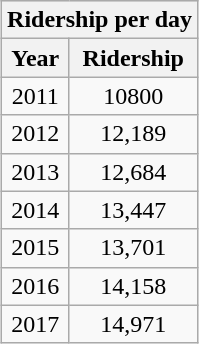<table class="wikitable" style="margin: 1em 0.2em; text-align: center;">
<tr style="background: #ddd;">
<th colspan="2">Ridership per day </th>
</tr>
<tr>
<th>Year</th>
<th>Ridership</th>
</tr>
<tr>
<td>2011</td>
<td>10800</td>
</tr>
<tr>
<td>2012</td>
<td>12,189</td>
</tr>
<tr>
<td>2013</td>
<td>12,684</td>
</tr>
<tr>
<td>2014</td>
<td>13,447</td>
</tr>
<tr>
<td>2015</td>
<td>13,701</td>
</tr>
<tr>
<td>2016</td>
<td>14,158</td>
</tr>
<tr>
<td>2017</td>
<td>14,971</td>
</tr>
</table>
